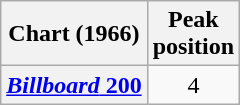<table class="wikitable sortable plainrowheaders" style="text-align:center">
<tr>
<th scope="col">Chart (1966)</th>
<th scope="col">Peak<br>position</th>
</tr>
<tr>
<th scope="row"><a href='#'><em>Billboard</em> 200</a></th>
<td>4</td>
</tr>
</table>
